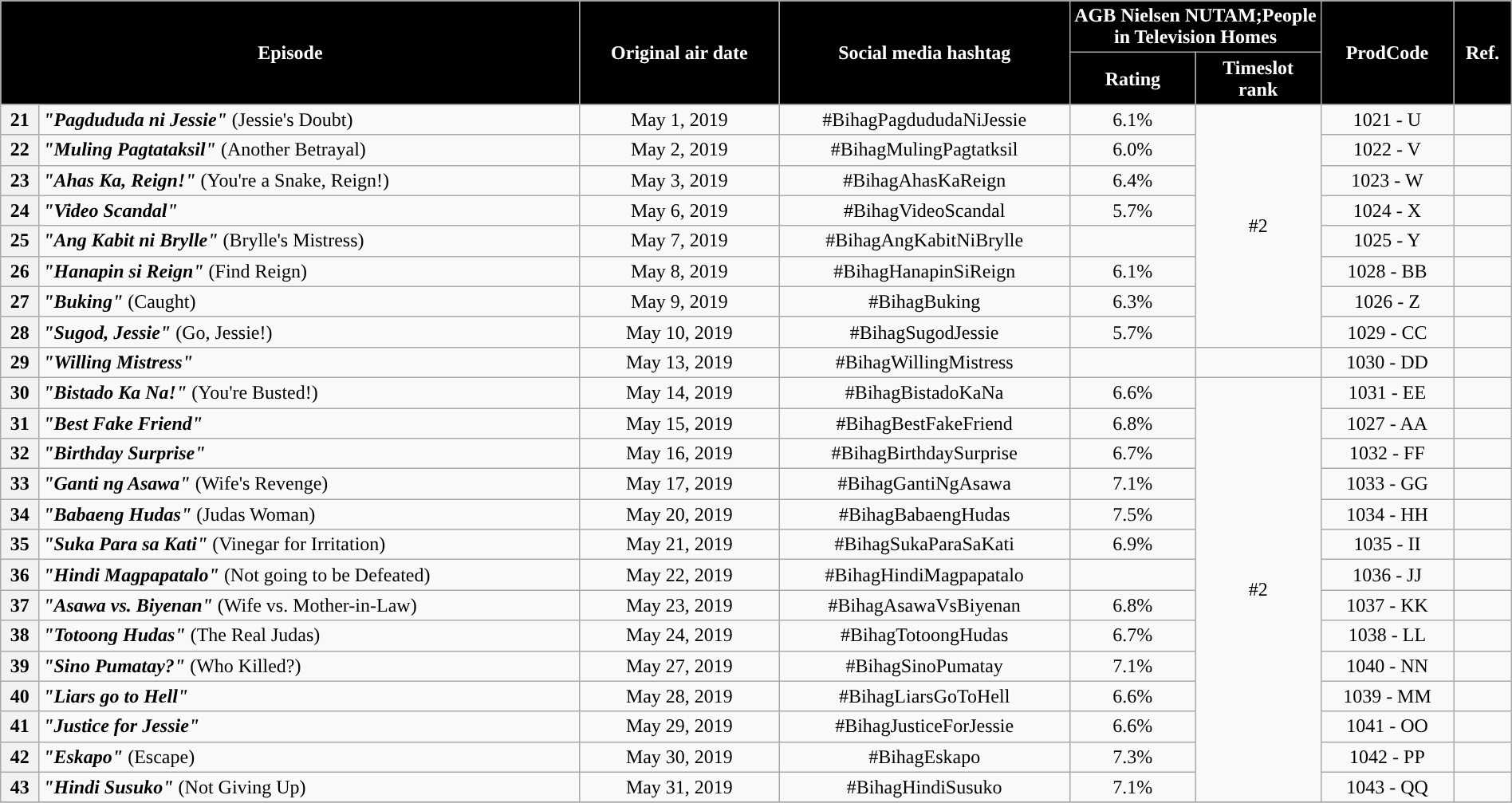<table class="wikitable" style="text-align:center; font-size:100%; line-height:18px;" width="100%">
<tr>
<th style="background-color:#000000; color:#ffffff;" colspan="2" rowspan="2">Episode</th>
<th style="background-color:#000000; color:white" rowspan="2">Original air date</th>
<th style="background-color:#000000; color:white" rowspan="2">Social media hashtag</th>
<th style="background-color:#000000; color:#ffffff;" colspan="2">AGB Nielsen NUTAM;People in Television Homes</th>
<th style="background-color:#000000; color:#ffffff;" rowspan="2">ProdCode</th>
<th style="background-color:#000000;  color:#ffffff;" rowspan="2">Ref.</th>
</tr>
<tr>
<th style="background-color:#000000; width:75px; color:#ffffff;">Rating</th>
<th style="background-color:#000000;  width:75px; color:#ffffff;">Timeslot<br>rank</th>
</tr>
<tr>
<th>21</th>
<td style="text-align: left;"><strong><em>"Pagdududa ni Jessie"</em></strong> (Jessie's Doubt)</td>
<td>May 1, 2019</td>
<td>#BihagPagdududaNiJessie</td>
<td>6.1%</td>
<td rowspan="8">#2</td>
<td>1021 - U</td>
<td></td>
</tr>
<tr>
<th>22</th>
<td style="text-align: left;"><strong><em>"Muling Pagtataksil"</em></strong> (Another Betrayal)</td>
<td>May 2, 2019</td>
<td>#BihagMulingPagtatksil</td>
<td>6.0%</td>
<td>1022 - V</td>
<td></td>
</tr>
<tr>
<th>23</th>
<td style="text-align: left;"><strong><em>"Ahas Ka, Reign!"</em></strong> (You're a Snake, Reign!)</td>
<td>May 3, 2019</td>
<td>#BihagAhasKaReign</td>
<td>6.4%</td>
<td>1023 - W</td>
<td></td>
</tr>
<tr>
<th>24</th>
<td style="text-align: left;"><strong><em>"Video Scandal"</em></strong></td>
<td>May 6, 2019</td>
<td>#BihagVideoScandal</td>
<td>5.7%</td>
<td>1024 - X</td>
<td></td>
</tr>
<tr>
<th>25</th>
<td style="text-align: left;"><strong><em>"Ang Kabit ni Brylle"</em></strong> (Brylle's Mistress)</td>
<td>May 7, 2019</td>
<td>#BihagAngKabitNiBrylle</td>
<td></td>
<td>1025 - Y</td>
<td></td>
</tr>
<tr>
<th>26</th>
<td style="text-align: left;"><strong><em>"Hanapin si Reign"</em></strong> (Find Reign)</td>
<td>May 8, 2019</td>
<td>#BihagHanapinSiReign</td>
<td>6.1%</td>
<td>1028 - BB</td>
<td></td>
</tr>
<tr>
<th>27</th>
<td style="text-align: left;"><strong><em>"Buking"</em></strong> (Caught)</td>
<td>May 9, 2019</td>
<td>#BihagBuking</td>
<td>6.3%</td>
<td>1026 - Z</td>
<td></td>
</tr>
<tr>
<th>28</th>
<td style="text-align: left;"><strong><em>"Sugod, Jessie"</em></strong> (Go, Jessie!)</td>
<td>May 10, 2019</td>
<td>#BihagSugodJessie</td>
<td>5.7%</td>
<td>1029 - CC</td>
<td></td>
</tr>
<tr>
<th>29</th>
<td style="text-align: left;"><strong><em>"Willing Mistress"</em></strong></td>
<td>May 13, 2019</td>
<td>#BihagWillingMistress</td>
<td></td>
<td></td>
<td>1030 - DD</td>
<td></td>
</tr>
<tr>
<th>30</th>
<td style="text-align: left;"><strong><em>"Bistado Ka Na!"</em></strong> (You're Busted!)</td>
<td>May 14, 2019</td>
<td>#BihagBistadoKaNa</td>
<td>6.6%</td>
<td rowspan="14">#2</td>
<td>1031 - EE</td>
<td></td>
</tr>
<tr>
<th>31</th>
<td style="text-align: left;"><strong><em>"Best Fake Friend"</em></strong></td>
<td>May 15, 2019</td>
<td>#BihagBestFakeFriend</td>
<td>6.8%</td>
<td>1027 - AA</td>
<td></td>
</tr>
<tr>
<th>32</th>
<td style="text-align: left;"><strong><em>"Birthday Surprise"</em></strong></td>
<td>May 16, 2019</td>
<td>#BihagBirthdaySurprise</td>
<td>6.7%</td>
<td>1032 - FF</td>
<td></td>
</tr>
<tr>
<th>33</th>
<td style="text-align: left;"><strong><em>"Ganti ng Asawa"</em></strong> (Wife's Revenge)</td>
<td>May 17, 2019</td>
<td>#BihagGantiNgAsawa</td>
<td>7.1%</td>
<td>1033 - GG</td>
<td></td>
</tr>
<tr>
<th>34</th>
<td style="text-align: left;"><strong><em>"Babaeng Hudas"</em></strong> (Judas Woman)</td>
<td>May 20, 2019</td>
<td>#BihagBabaengHudas</td>
<td>7.5%</td>
<td>1034 - HH</td>
<td></td>
</tr>
<tr>
<th>35</th>
<td style="text-align: left;"><strong><em>"Suka Para sa Kati"</em></strong> (Vinegar for Irritation)</td>
<td>May 21, 2019</td>
<td>#BihagSukaParaSaKati</td>
<td>6.9%</td>
<td>1035 - II</td>
<td></td>
</tr>
<tr>
<th>36</th>
<td style="text-align: left;"><strong><em>"Hindi Magpapatalo"</em></strong> (Not going to be Defeated)</td>
<td>May 22, 2019</td>
<td>#BihagHindiMagpapatalo</td>
<td></td>
<td>1036 - JJ</td>
<td></td>
</tr>
<tr>
<th>37</th>
<td style="text-align: left;"><strong><em>"Asawa vs. Biyenan"</em></strong> (Wife vs. Mother-in-Law)</td>
<td>May 23, 2019</td>
<td>#BihagAsawaVsBiyenan</td>
<td>6.8%</td>
<td>1037 - KK</td>
<td></td>
</tr>
<tr>
<th>38</th>
<td style="text-align: left;"><strong><em>"Totoong Hudas"</em></strong> (The Real Judas)</td>
<td>May 24, 2019</td>
<td>#BihagTotoongHudas</td>
<td>6.7%</td>
<td>1038 - LL</td>
<td></td>
</tr>
<tr>
<th>39</th>
<td style="text-align: left;"><strong><em>"Sino Pumatay?"</em></strong> (Who Killed?)</td>
<td>May 27, 2019</td>
<td>#BihagSinoPumatay</td>
<td>7.1%</td>
<td>1040 - NN</td>
<td></td>
</tr>
<tr>
<th>40</th>
<td style="text-align: left;"><strong><em>"Liars go to Hell"</em></strong></td>
<td>May 28, 2019</td>
<td>#BihagLiarsGoToHell</td>
<td>6.6%</td>
<td>1039 - MM</td>
<td></td>
</tr>
<tr>
<th>41</th>
<td style="text-align: left;"><strong><em>"Justice for Jessie"</em></strong></td>
<td>May 29, 2019</td>
<td>#BihagJusticeForJessie</td>
<td>6.6%</td>
<td>1041 - OO</td>
<td></td>
</tr>
<tr>
<th>42</th>
<td style="text-align: left;"><strong><em>"Eskapo"</em></strong> (Escape)</td>
<td>May 30, 2019</td>
<td>#BihagEskapo</td>
<td>7.3%</td>
<td>1042 - PP</td>
<td></td>
</tr>
<tr>
<th>43</th>
<td style="text-align: left;"><strong><em>"Hindi Susuko"</em></strong> (Not Giving Up)</td>
<td>May 31, 2019</td>
<td>#BihagHindiSusuko</td>
<td>7.1%</td>
<td>1043 - QQ</td>
<td></td>
</tr>
<tr>
</tr>
</table>
